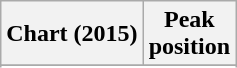<table class="wikitable sortable plainrowheaders" style="text-align:center">
<tr>
<th scope="col">Chart (2015)</th>
<th scope="col">Peak<br>position</th>
</tr>
<tr>
</tr>
<tr>
</tr>
<tr>
</tr>
<tr>
</tr>
</table>
